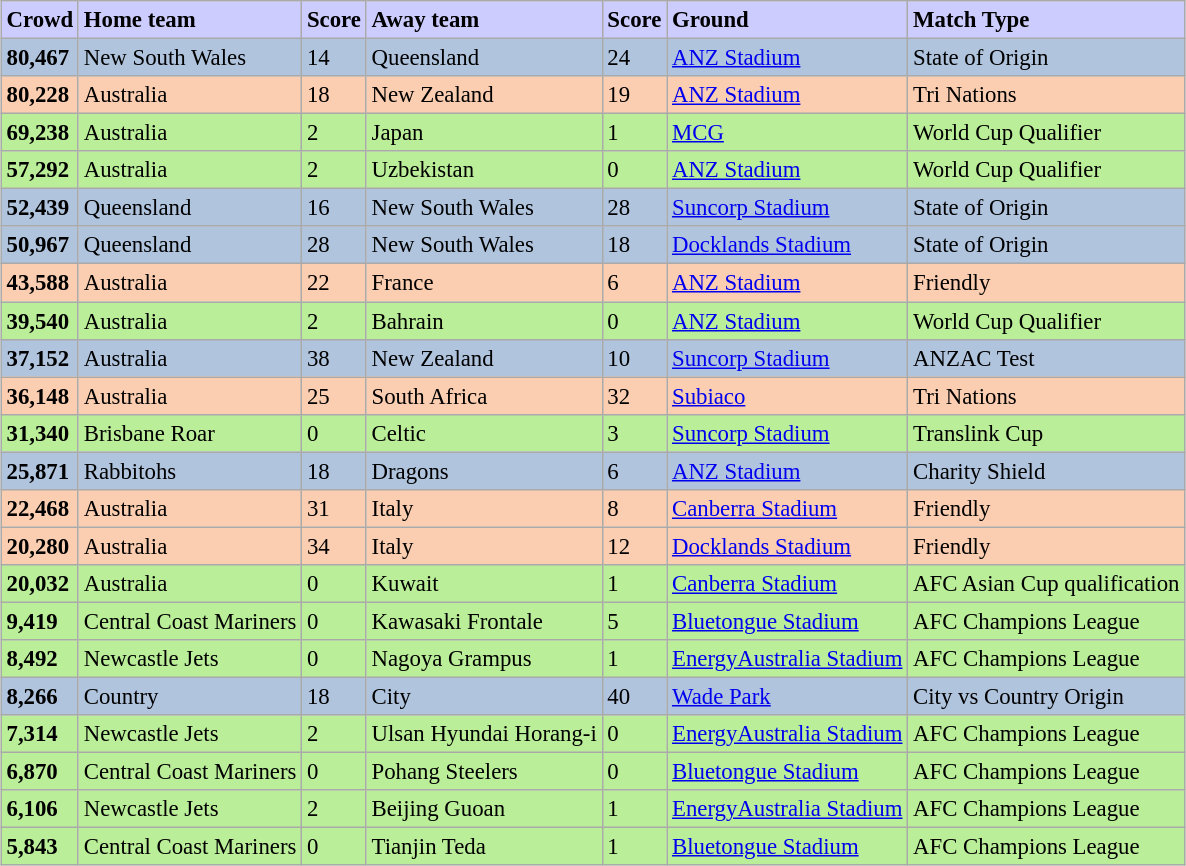<table class="wikitable sortable" style="font-size:95%; margin: 1em auto 1em auto;">
<tr style="background:#ccf;">
<td><strong>Crowd</strong></td>
<td><strong>Home team</strong></td>
<td><strong>Score</strong></td>
<td><strong>Away team</strong></td>
<td><strong>Score</strong></td>
<td><strong>Ground</strong></td>
<td><strong>Match Type</strong></td>
</tr>
<tr style="background:#b0c4de;">
<td><strong>80,467</strong></td>
<td>New South Wales</td>
<td>14</td>
<td>Queensland</td>
<td>24</td>
<td><a href='#'>ANZ Stadium</a></td>
<td>State of Origin</td>
</tr>
<tr style="background:#fbceb1;">
<td><strong>80,228</strong></td>
<td>Australia</td>
<td>18</td>
<td>New Zealand</td>
<td>19</td>
<td><a href='#'>ANZ Stadium</a></td>
<td>Tri Nations</td>
</tr>
<tr style="background:#be9;">
<td><strong>69,238</strong></td>
<td>Australia</td>
<td>2</td>
<td>Japan</td>
<td>1</td>
<td><a href='#'>MCG</a></td>
<td>World Cup Qualifier</td>
</tr>
<tr style="background:#be9;">
<td><strong>57,292</strong></td>
<td>Australia</td>
<td>2</td>
<td>Uzbekistan</td>
<td>0</td>
<td><a href='#'>ANZ Stadium</a></td>
<td>World Cup Qualifier</td>
</tr>
<tr style="background:#b0c4de;">
<td><strong>52,439</strong></td>
<td>Queensland</td>
<td>16</td>
<td>New South Wales</td>
<td>28</td>
<td><a href='#'>Suncorp Stadium</a></td>
<td>State of Origin</td>
</tr>
<tr style="background:#b0c4de;">
<td><strong>50,967</strong></td>
<td>Queensland</td>
<td>28</td>
<td>New South Wales</td>
<td>18</td>
<td><a href='#'>Docklands Stadium</a></td>
<td>State of Origin</td>
</tr>
<tr style="background:#fbceb1;">
<td><strong>43,588</strong></td>
<td>Australia</td>
<td>22</td>
<td>France</td>
<td>6</td>
<td><a href='#'>ANZ Stadium</a></td>
<td>Friendly</td>
</tr>
<tr style="background:#be9;">
<td><strong>39,540</strong></td>
<td>Australia</td>
<td>2</td>
<td>Bahrain</td>
<td>0</td>
<td><a href='#'>ANZ Stadium</a></td>
<td>World Cup Qualifier</td>
</tr>
<tr style="background:#b0c4de;">
<td><strong>37,152</strong></td>
<td>Australia</td>
<td>38</td>
<td>New Zealand</td>
<td>10</td>
<td><a href='#'>Suncorp Stadium</a></td>
<td>ANZAC Test</td>
</tr>
<tr style="background:#fbceb1;">
<td><strong>36,148</strong></td>
<td>Australia</td>
<td>25</td>
<td>South Africa</td>
<td>32</td>
<td><a href='#'>Subiaco</a></td>
<td>Tri Nations</td>
</tr>
<tr style="background:#be9;">
<td><strong>31,340</strong></td>
<td>Brisbane Roar</td>
<td>0</td>
<td>Celtic</td>
<td>3</td>
<td><a href='#'>Suncorp Stadium</a></td>
<td>Translink Cup</td>
</tr>
<tr style="background:#b0c4de;">
<td><strong>25,871</strong></td>
<td>Rabbitohs</td>
<td>18</td>
<td>Dragons</td>
<td>6</td>
<td><a href='#'>ANZ Stadium</a></td>
<td>Charity Shield</td>
</tr>
<tr style="background:#fbceb1;">
<td><strong>22,468</strong></td>
<td>Australia</td>
<td>31</td>
<td>Italy</td>
<td>8</td>
<td><a href='#'>Canberra Stadium</a></td>
<td>Friendly</td>
</tr>
<tr style="background:#fbceb1;">
<td><strong>20,280</strong></td>
<td>Australia</td>
<td>34</td>
<td>Italy</td>
<td>12</td>
<td><a href='#'>Docklands Stadium</a></td>
<td>Friendly</td>
</tr>
<tr style="background:#be9;">
<td><strong>20,032</strong></td>
<td>Australia</td>
<td>0</td>
<td>Kuwait</td>
<td>1</td>
<td><a href='#'>Canberra Stadium</a></td>
<td>AFC Asian Cup qualification</td>
</tr>
<tr style="background:#be9;">
<td><strong>9,419</strong></td>
<td>Central Coast Mariners</td>
<td>0</td>
<td>Kawasaki Frontale</td>
<td>5</td>
<td><a href='#'>Bluetongue Stadium</a></td>
<td>AFC Champions League</td>
</tr>
<tr style="background:#be9;">
<td><strong>8,492</strong></td>
<td>Newcastle Jets</td>
<td>0</td>
<td>Nagoya Grampus</td>
<td>1</td>
<td><a href='#'>EnergyAustralia Stadium</a></td>
<td>AFC Champions League</td>
</tr>
<tr style="background:#b0c4de;">
<td><strong>8,266</strong></td>
<td>Country</td>
<td>18</td>
<td>City</td>
<td>40</td>
<td><a href='#'>Wade Park</a></td>
<td>City vs Country Origin</td>
</tr>
<tr style="background:#be9;">
<td><strong>7,314</strong></td>
<td>Newcastle Jets</td>
<td>2</td>
<td>Ulsan Hyundai Horang-i</td>
<td>0</td>
<td><a href='#'>EnergyAustralia Stadium</a></td>
<td>AFC Champions League</td>
</tr>
<tr style="background:#be9;">
<td><strong>6,870</strong></td>
<td>Central Coast Mariners</td>
<td>0</td>
<td>Pohang Steelers</td>
<td>0</td>
<td><a href='#'>Bluetongue Stadium</a></td>
<td>AFC Champions League</td>
</tr>
<tr style="background:#be9;">
<td><strong>6,106</strong></td>
<td>Newcastle Jets</td>
<td>2</td>
<td>Beijing Guoan</td>
<td>1</td>
<td><a href='#'>EnergyAustralia Stadium</a></td>
<td>AFC Champions League</td>
</tr>
<tr style="background:#be9;">
<td><strong>5,843</strong></td>
<td>Central Coast Mariners</td>
<td>0</td>
<td>Tianjin Teda</td>
<td>1</td>
<td><a href='#'>Bluetongue Stadium</a></td>
<td>AFC Champions League</td>
</tr>
</table>
